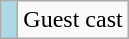<table class="wikitable">
<tr>
<td style="background: lightblue"> </td>
<td>Guest cast</td>
</tr>
</table>
